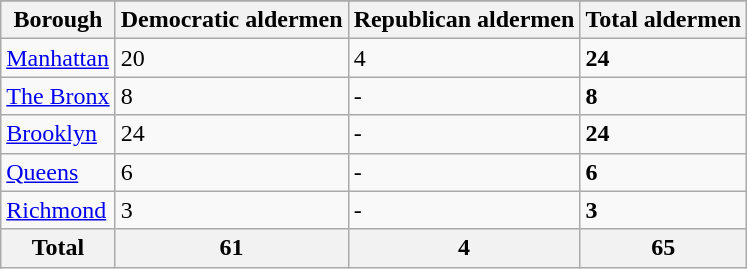<table class = "wikitable">
<tr>
</tr>
<tr>
<th>Borough</th>
<th>Democratic aldermen</th>
<th>Republican aldermen</th>
<th>Total aldermen</th>
</tr>
<tr>
<td><a href='#'>Manhattan</a></td>
<td>20</td>
<td>4</td>
<td><strong>24</strong></td>
</tr>
<tr>
<td><a href='#'>The Bronx</a></td>
<td>8</td>
<td>-</td>
<td><strong>8</strong></td>
</tr>
<tr>
<td><a href='#'>Brooklyn</a></td>
<td>24</td>
<td>-</td>
<td><strong>24</strong></td>
</tr>
<tr>
<td><a href='#'>Queens</a></td>
<td>6</td>
<td>-</td>
<td><strong>6</strong></td>
</tr>
<tr>
<td><a href='#'>Richmond</a></td>
<td>3</td>
<td>-</td>
<td><strong>3</strong></td>
</tr>
<tr>
<th>Total</th>
<th>61</th>
<th>4</th>
<th>65</th>
</tr>
</table>
